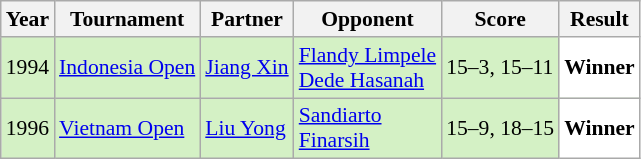<table class="sortable wikitable" style="font-size: 90%;">
<tr>
<th>Year</th>
<th>Tournament</th>
<th>Partner</th>
<th>Opponent</th>
<th>Score</th>
<th>Result</th>
</tr>
<tr style="background:#D4F1C5">
<td align="center">1994</td>
<td align="left"><a href='#'>Indonesia Open</a></td>
<td align="left"> <a href='#'>Jiang Xin</a></td>
<td align="left"> <a href='#'>Flandy Limpele</a> <br>  <a href='#'>Dede Hasanah</a></td>
<td align="left">15–3, 15–11</td>
<td style="text-align:left; background:white"> <strong>Winner</strong></td>
</tr>
<tr style="background:#D4F1C5">
<td align="center">1996</td>
<td align="left"><a href='#'>Vietnam Open</a></td>
<td align="left"> <a href='#'>Liu Yong</a></td>
<td align="left"> <a href='#'>Sandiarto</a> <br>  <a href='#'>Finarsih</a></td>
<td align="left">15–9, 18–15</td>
<td style="text-align:left; background:white"> <strong>Winner</strong></td>
</tr>
</table>
